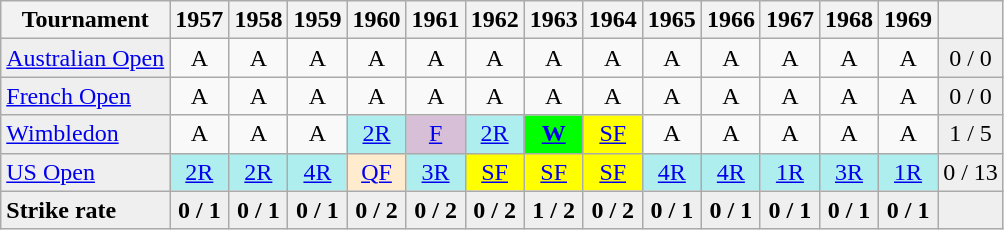<table class=wikitable style=text-align:center>
<tr>
<th>Tournament</th>
<th>1957</th>
<th>1958</th>
<th>1959</th>
<th>1960</th>
<th>1961</th>
<th>1962</th>
<th>1963</th>
<th>1964</th>
<th>1965</th>
<th>1966</th>
<th>1967</th>
<th>1968</th>
<th>1969</th>
<th></th>
</tr>
<tr>
<td align=left bgcolor=#efefef><a href='#'>Australian Open</a></td>
<td>A</td>
<td>A</td>
<td>A</td>
<td>A</td>
<td>A</td>
<td>A</td>
<td>A</td>
<td>A</td>
<td>A</td>
<td>A</td>
<td>A</td>
<td>A</td>
<td>A</td>
<td bgcolor=#efefef>0 / 0</td>
</tr>
<tr>
<td align=left bgcolor=#efefef><a href='#'>French Open</a></td>
<td>A</td>
<td>A</td>
<td>A</td>
<td>A</td>
<td>A</td>
<td>A</td>
<td>A</td>
<td>A</td>
<td>A</td>
<td>A</td>
<td>A</td>
<td>A</td>
<td>A</td>
<td bgcolor=#efefef>0 / 0</td>
</tr>
<tr>
<td align=left bgcolor=#efefef><a href='#'>Wimbledon</a></td>
<td>A</td>
<td>A</td>
<td>A</td>
<td bgcolor=afeeee><a href='#'>2R</a></td>
<td bgcolor=thistle><a href='#'>F</a></td>
<td bgcolor=afeeee><a href='#'>2R</a></td>
<td bgcolor=lime><a href='#'><strong>W</strong></a></td>
<td bgcolor=yellow><a href='#'>SF</a></td>
<td>A</td>
<td>A</td>
<td>A</td>
<td>A</td>
<td>A</td>
<td bgcolor=#efefef>1 / 5</td>
</tr>
<tr>
<td align=left bgcolor=#efefef><a href='#'>US Open</a></td>
<td bgcolor=afeeee><a href='#'>2R</a></td>
<td bgcolor=afeeee><a href='#'>2R</a></td>
<td bgcolor=afeeee><a href='#'>4R</a></td>
<td bgcolor=ffebcd><a href='#'>QF</a></td>
<td bgcolor=afeeee><a href='#'>3R</a></td>
<td bgcolor=yellow><a href='#'>SF</a></td>
<td bgcolor=yellow><a href='#'>SF</a></td>
<td bgcolor=yellow><a href='#'>SF</a></td>
<td bgcolor=afeeee><a href='#'>4R</a></td>
<td bgcolor=afeeee><a href='#'>4R</a></td>
<td bgcolor=afeeee><a href='#'>1R</a></td>
<td bgcolor=afeeee><a href='#'>3R</a></td>
<td bgcolor=afeeee><a href='#'>1R</a></td>
<td bgcolor=#efefef>0 / 13</td>
</tr>
<tr style="font-weight:bold; background:#efefef;">
<td style=text-align:left>Strike rate</td>
<td>0 / 1</td>
<td>0 / 1</td>
<td>0 / 1</td>
<td>0 / 2</td>
<td>0 / 2</td>
<td>0 / 2</td>
<td>1 / 2</td>
<td>0 / 2</td>
<td>0 / 1</td>
<td>0 / 1</td>
<td>0 / 1</td>
<td>0 / 1</td>
<td>0 / 1</td>
<td></td>
</tr>
</table>
